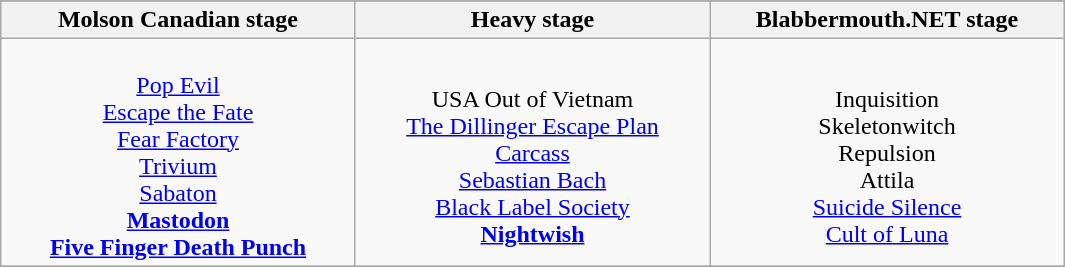<table class="wikitable" style="text-align:center; vertical-align:top; width:710px">
<tr>
</tr>
<tr>
<th>Molson Canadian stage</th>
<th>Heavy stage</th>
<th>Blabbermouth.NET stage</th>
</tr>
<tr>
<td style="width:175px;"><br><a href='#'>Pop Evil</a><br>
<a href='#'>Escape the Fate</a><br>
<a href='#'>Fear Factory</a><br>
<a href='#'>Trivium</a><br>
<a href='#'>Sabaton</a><br>
<strong><a href='#'>Mastodon</a></strong><br>
<strong><a href='#'>Five Finger Death Punch</a></strong></td>
<td style="width:175px;"><br>USA Out of Vietnam<br>
<a href='#'>The Dillinger Escape Plan</a><br>
<a href='#'>Carcass</a><br>
<a href='#'>Sebastian Bach</a><br>
<a href='#'>Black Label Society</a><br>
<strong><a href='#'>Nightwish</a></strong></td>
<td style="width:175px;"><br>Inquisition<br>
Skeletonwitch<br>
Repulsion<br>
Attila<br>
<a href='#'>Suicide Silence</a><br>
<a href='#'>Cult of Luna</a></td>
</tr>
<tr>
</tr>
</table>
